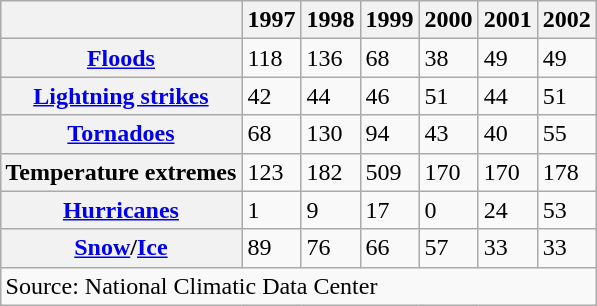<table class="wikitable" style="float:right;margin:0 0 0.5em 1em;">
<tr>
<th></th>
<th>1997</th>
<th>1998</th>
<th>1999</th>
<th>2000</th>
<th>2001</th>
<th>2002</th>
</tr>
<tr>
<th><a href='#'>Floods</a></th>
<td>118</td>
<td>136</td>
<td>68</td>
<td>38</td>
<td>49</td>
<td>49</td>
</tr>
<tr>
<th><a href='#'>Lightning strikes</a></th>
<td>42</td>
<td>44</td>
<td>46</td>
<td>51</td>
<td>44</td>
<td>51</td>
</tr>
<tr>
<th><a href='#'>Tornadoes</a></th>
<td>68</td>
<td>130</td>
<td>94</td>
<td>43</td>
<td>40</td>
<td>55</td>
</tr>
<tr>
<th>Temperature extremes</th>
<td>123</td>
<td>182</td>
<td>509</td>
<td>170</td>
<td>170</td>
<td>178</td>
</tr>
<tr>
<th><a href='#'>Hurricanes</a></th>
<td>1</td>
<td>9</td>
<td>17</td>
<td>0</td>
<td>24</td>
<td>53</td>
</tr>
<tr>
<th><a href='#'>Snow</a>/<a href='#'>Ice</a></th>
<td>89</td>
<td>76</td>
<td>66</td>
<td>57</td>
<td>33</td>
<td>33</td>
</tr>
<tr>
<td colspan=7>Source: National Climatic Data Center</td>
</tr>
</table>
